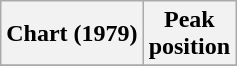<table class="wikitable plainrowheaders" style="text-align:center">
<tr>
<th scope="col">Chart (1979)</th>
<th scope="col">Peak<br>position</th>
</tr>
<tr>
</tr>
</table>
